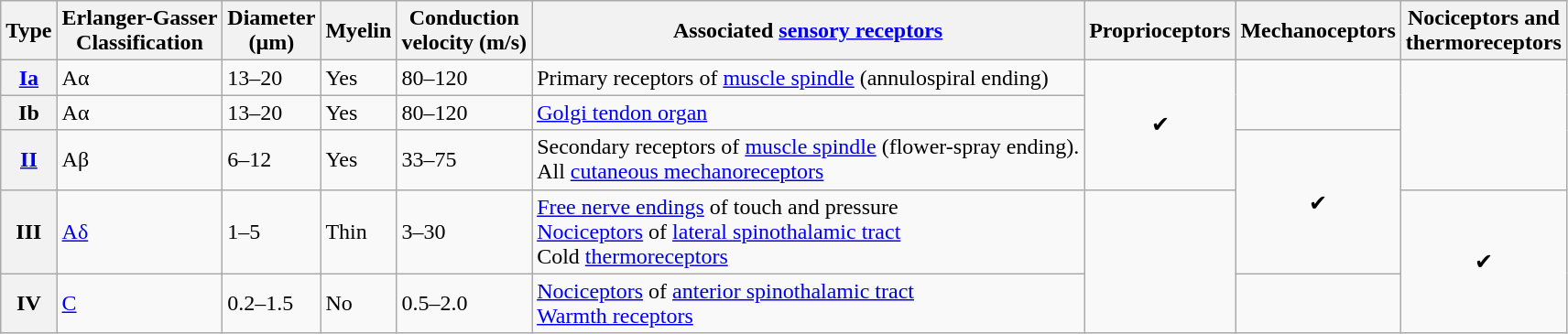<table class="wikitable">
<tr>
<th>Type</th>
<th>Erlanger-Gasser<br>Classification</th>
<th>Diameter<br>(μm)</th>
<th>Myelin</th>
<th>Conduction<br>velocity (m/s)</th>
<th>Associated <a href='#'>sensory receptors</a></th>
<th>Proprioceptors</th>
<th>Mechanoceptors</th>
<th>Nociceptors and<br>thermoreceptors</th>
</tr>
<tr>
<th><a href='#'>Ia</a></th>
<td>Aα</td>
<td>13–20</td>
<td>Yes</td>
<td>80–120</td>
<td>Primary receptors of <a href='#'>muscle spindle</a> (annulospiral ending)</td>
<td rowspan="3" align="center">✔</td>
<td rowspan=2></td>
<td rowspan=3></td>
</tr>
<tr>
<th>Ib</th>
<td>Aα</td>
<td>13–20</td>
<td>Yes</td>
<td>80–120</td>
<td><a href='#'>Golgi tendon organ</a></td>
</tr>
<tr>
<th><a href='#'>II</a></th>
<td>Aβ</td>
<td>6–12</td>
<td>Yes</td>
<td>33–75</td>
<td>Secondary receptors of <a href='#'>muscle spindle</a> (flower-spray ending).<br>All <a href='#'>cutaneous mechanoreceptors</a></td>
<td rowspan="2" align="center">✔</td>
</tr>
<tr>
<th>III</th>
<td><a href='#'>Aδ</a></td>
<td>1–5</td>
<td>Thin</td>
<td>3–30</td>
<td><a href='#'>Free nerve endings</a> of touch and pressure<br><a href='#'>Nociceptors</a> of <a href='#'>lateral spinothalamic tract</a><br>Cold <a href='#'>thermoreceptors</a></td>
<td rowspan=2></td>
<td rowspan=2 align=center>✔</td>
</tr>
<tr>
<th>IV</th>
<td><a href='#'>C</a></td>
<td>0.2–1.5</td>
<td>No</td>
<td>0.5–2.0</td>
<td><a href='#'>Nociceptors</a> of <a href='#'>anterior spinothalamic tract</a><br><a href='#'>Warmth receptors</a></td>
<td></td>
</tr>
</table>
